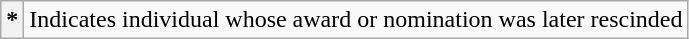<table class="wikitable plainrowheaders">
<tr>
<th scope=row style="text-align:center">*</th>
<td>Indicates individual whose award or nomination was later rescinded</td>
</tr>
</table>
